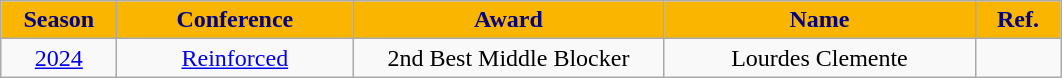<table class="wikitable">
<tr>
<th width=70px style="background:#FAB500; color:#04037B; text-align: center">Season</th>
<th width=150px style="background:#FAB500; color:#04037B">Conference</th>
<th width=200px style="background:#FAB500; color:#04037B">Award</th>
<th width=200px style="background:#FAB500; color:#04037B">Name</th>
<th width=50px style="background:#FAB500; color:#04037B; text-align: center">Ref.</th>
</tr>
<tr style="text-align:center;">
<td rowspan=1><a href='#'>2024</a></td>
<td><a href='#'>Reinforced</a></td>
<td>2nd Best Middle Blocker</td>
<td> Lourdes Clemente</td>
<td></td>
</tr>
</table>
